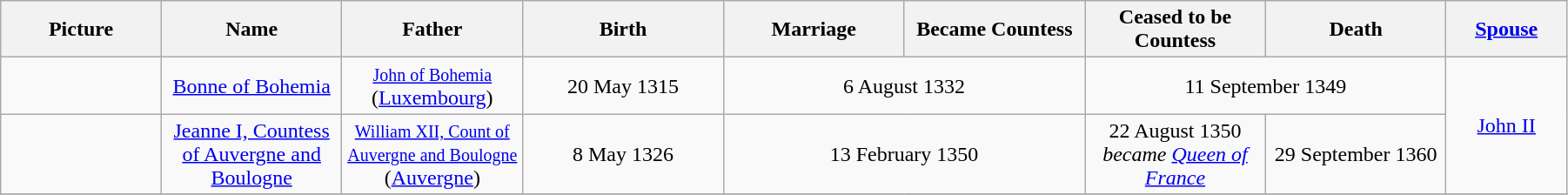<table width=95% class="wikitable">
<tr>
<th width = "8%">Picture</th>
<th width = "9%">Name</th>
<th width = "9%">Father</th>
<th width = "10%">Birth</th>
<th width = "9%">Marriage</th>
<th width = "9%">Became Countess</th>
<th width = "9%">Ceased to be Countess</th>
<th width = "9%">Death</th>
<th width = "6%"><a href='#'>Spouse</a></th>
</tr>
<tr>
<td align="center"></td>
<td align="center"><a href='#'>Bonne of Bohemia</a></td>
<td align=center><small><a href='#'>John of Bohemia</a></small><br> (<a href='#'>Luxembourg</a>)</td>
<td align="center">20 May 1315</td>
<td align="center" colspan="2">6 August 1332</td>
<td align="center" colspan="2">11 September 1349</td>
<td align="center" rowspan="2"><a href='#'>John II</a></td>
</tr>
<tr>
<td align="center"></td>
<td align="center"><a href='#'>Jeanne I, Countess of Auvergne and Boulogne</a></td>
<td align=center><small><a href='#'>William XII, Count of Auvergne and Boulogne</a></small> <br>(<a href='#'>Auvergne</a>)</td>
<td align="center">8 May 1326</td>
<td align="center" colspan="2">13 February 1350</td>
<td align="center">22 August 1350<br><em>became <a href='#'>Queen of France</a></em></td>
<td align="center">29 September 1360</td>
</tr>
<tr>
</tr>
</table>
